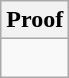<table class="wikitable collapsible collapsed">
<tr>
<th>Proof</th>
</tr>
<tr>
<td><br></td>
</tr>
</table>
